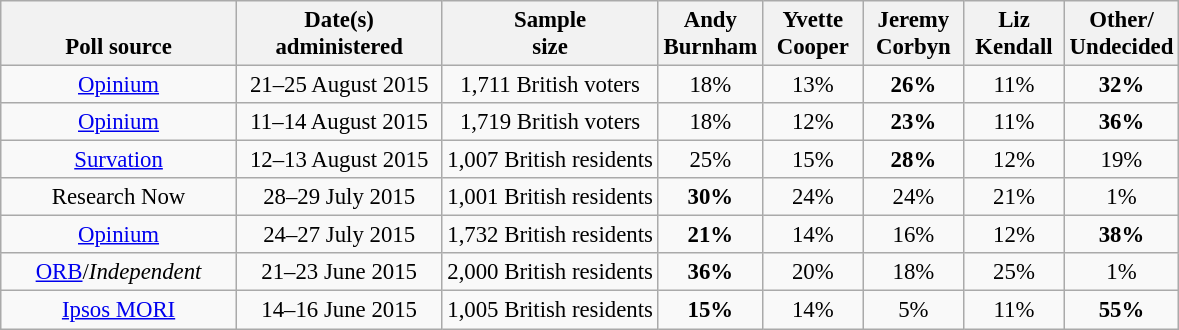<table class="wikitable" style="text-align:center; font-size:95%">
<tr valign= bottom>
<th style="width:150px;">Poll source</th>
<th style="width:130px;">Date(s)<br>administered</th>
<th class=small>Sample<br>size</th>
<th style="width:60px;">Andy<br>Burnham</th>
<th style="width:60px;">Yvette<br>Cooper</th>
<th style="width:60px;">Jeremy<br>Corbyn</th>
<th style="width:60px;">Liz<br>Kendall</th>
<th style="width:40px;">Other/<br>Undecided</th>
</tr>
<tr>
<td><a href='#'>Opinium</a></td>
<td style="text-align:center;">21–25 August 2015</td>
<td align=center>1,711 British voters</td>
<td align=center>18%</td>
<td align=center>13%</td>
<td><strong>26%</strong></td>
<td align=center>11%</td>
<td><strong>32%</strong></td>
</tr>
<tr>
<td><a href='#'>Opinium</a></td>
<td style="text-align:center;">11–14 August 2015</td>
<td align=center>1,719 British voters</td>
<td align=center>18%</td>
<td align=center>12%</td>
<td><strong>23%</strong></td>
<td align=center>11%</td>
<td><strong>36%</strong></td>
</tr>
<tr>
<td><a href='#'>Survation</a></td>
<td style="text-align:center;">12–13 August 2015</td>
<td style="text-align:center;">1,007 British residents</td>
<td align=center>25%</td>
<td align=center>15%</td>
<td><strong>28%</strong></td>
<td align=center>12%</td>
<td align=center>19%</td>
</tr>
<tr>
<td>Research Now</td>
<td style="text-align:center;">28–29 July 2015</td>
<td align=center>1,001 British residents</td>
<td><strong>30%</strong></td>
<td align=center>24%</td>
<td align=center>24%</td>
<td align=center>21%</td>
<td align=center>1%</td>
</tr>
<tr>
<td><a href='#'>Opinium</a></td>
<td style="text-align:center;">24–27 July 2015</td>
<td align=center>1,732 British residents</td>
<td><strong>21%</strong></td>
<td align=center>14%</td>
<td align=center>16%</td>
<td align=center>12%</td>
<td><strong>38%</strong></td>
</tr>
<tr>
<td><a href='#'>ORB</a>/<em>Independent</em></td>
<td style="text-align:center;">21–23 June 2015</td>
<td style="text-align:center;">2,000 British residents</td>
<td><strong>36%</strong></td>
<td align=center>20%</td>
<td align=center>18%</td>
<td align=center>25%</td>
<td align=center>1%</td>
</tr>
<tr>
<td><a href='#'>Ipsos MORI</a></td>
<td style="text-align:center;">14–16 June 2015</td>
<td style="text-align:center;">1,005 British residents</td>
<td><strong>15%</strong></td>
<td align=center>14%</td>
<td align=center>5%</td>
<td align=center>11%</td>
<td><strong>55%</strong></td>
</tr>
</table>
